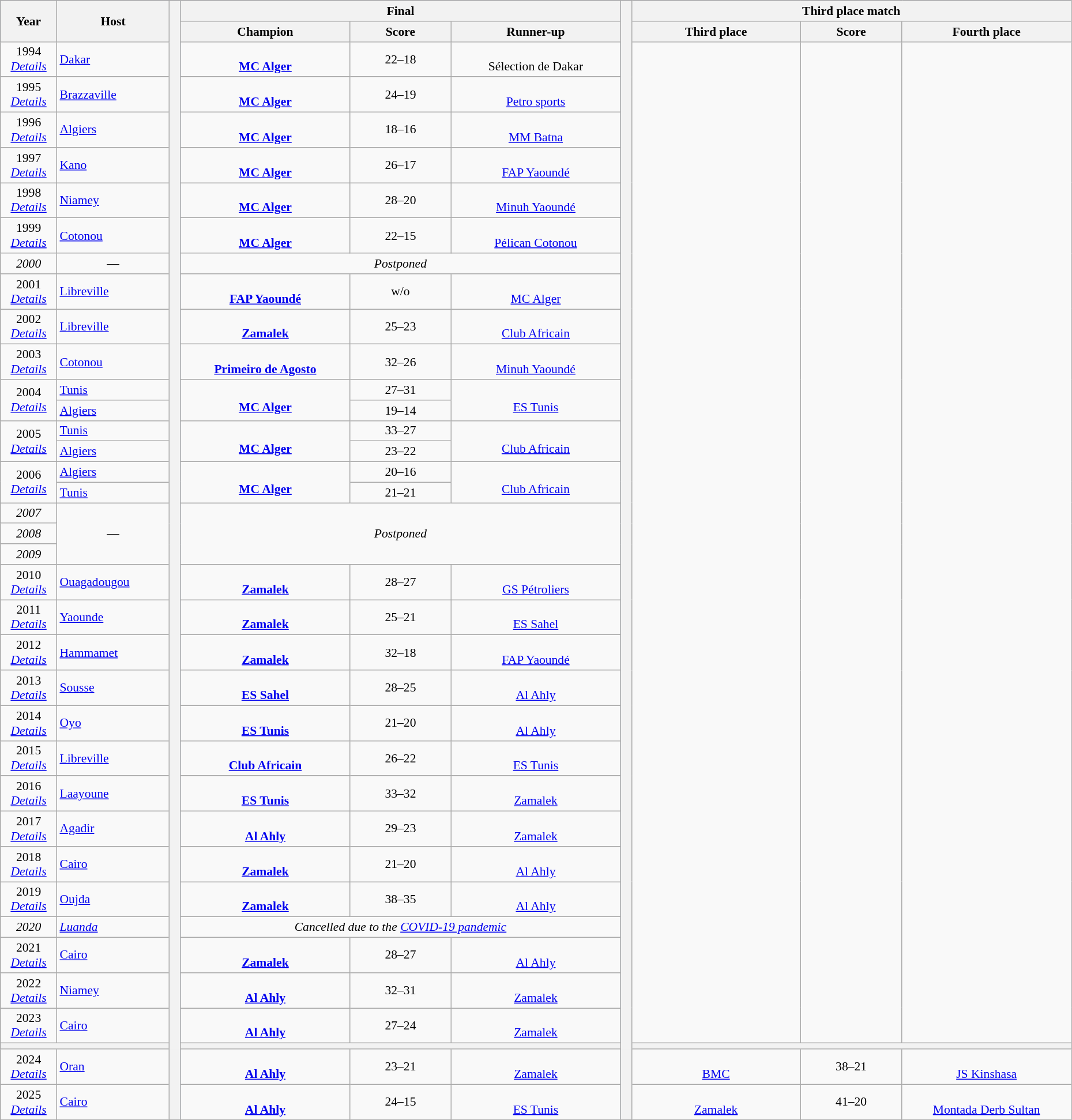<table class="wikitable" style="font-size:90%; width: 98%; text-align: center;">
<tr bgcolor=#C1D8FF>
<th rowspan=2 width=5%>Year</th>
<th rowspan=2 width=10%>Host</th>
<th width=1% rowspan=1000 bgcolor=ffffff></th>
<th colspan=3>Final</th>
<th width=1% rowspan=1000 bgcolor=ffffff></th>
<th colspan=3>Third place match</th>
</tr>
<tr bgcolor=#EFEFEF>
<th width=15%>Champion</th>
<th width=9%>Score</th>
<th width=15%>Runner-up</th>
<th width=15%>Third place</th>
<th width=9%>Score</th>
<th width=15%>Fourth place</th>
</tr>
<tr>
<td>1994<br><em><a href='#'>Details</a></em></td>
<td align=left> <a href='#'>Dakar</a></td>
<td> <br> <strong><a href='#'>MC Alger</a></strong></td>
<td>22–18</td>
<td> <br> Sélection de Dakar</td>
<td rowspan=33></td>
<td rowspan=33></td>
<td rowspan=33></td>
</tr>
<tr>
<td>1995<br><em><a href='#'>Details</a></em></td>
<td align=left> <a href='#'>Brazzaville</a></td>
<td> <br> <strong><a href='#'>MC Alger</a></strong></td>
<td>24–19</td>
<td> <br> <a href='#'>Petro sports</a></td>
</tr>
<tr>
<td>1996<br><em><a href='#'>Details</a></em></td>
<td align=left> <a href='#'>Algiers</a></td>
<td> <br> <strong><a href='#'>MC Alger</a></strong></td>
<td>18–16</td>
<td> <br> <a href='#'>MM Batna</a></td>
</tr>
<tr>
<td>1997<br><em><a href='#'>Details</a></em></td>
<td align=left> <a href='#'>Kano</a></td>
<td> <br> <strong><a href='#'>MC Alger</a></strong></td>
<td>26–17</td>
<td> <br> <a href='#'>FAP Yaoundé</a></td>
</tr>
<tr>
<td>1998<br><em><a href='#'>Details</a></em></td>
<td align=left> <a href='#'>Niamey</a></td>
<td> <br> <strong><a href='#'>MC Alger</a></strong></td>
<td>28–20</td>
<td> <br> <a href='#'>Minuh Yaoundé</a></td>
</tr>
<tr>
<td>1999<br><em><a href='#'>Details</a></em></td>
<td align=left> <a href='#'>Cotonou</a></td>
<td> <br> <strong><a href='#'>MC Alger</a></strong></td>
<td>22–15</td>
<td> <br> <a href='#'>Pélican Cotonou</a></td>
</tr>
<tr>
<td><em>2000</em></td>
<td>—</td>
<td colspan=3><em>Postponed</em></td>
</tr>
<tr>
<td>2001<br><em><a href='#'>Details</a></em></td>
<td align=left> <a href='#'>Libreville</a></td>
<td> <br> <strong><a href='#'>FAP Yaoundé</a></strong></td>
<td>w/o</td>
<td> <br> <a href='#'>MC Alger</a></td>
</tr>
<tr>
<td>2002<br><em><a href='#'>Details</a></em></td>
<td align=left> <a href='#'>Libreville</a></td>
<td> <br> <strong><a href='#'>Zamalek</a></strong></td>
<td>25–23</td>
<td> <br> <a href='#'>Club Africain</a></td>
</tr>
<tr>
<td>2003<br><em><a href='#'>Details</a></em></td>
<td align=left> <a href='#'>Cotonou</a></td>
<td> <br> <strong><a href='#'>Primeiro de Agosto</a></strong></td>
<td>32–26</td>
<td> <br> <a href='#'>Minuh Yaoundé</a></td>
</tr>
<tr>
<td rowspan=2>2004<br><em><a href='#'>Details</a></em></td>
<td align=left> <a href='#'>Tunis</a></td>
<td rowspan=2> <br> <strong><a href='#'>MC Alger</a></strong></td>
<td>27–31</td>
<td rowspan=2> <br> <a href='#'>ES Tunis</a></td>
</tr>
<tr>
<td align=left> <a href='#'>Algiers</a></td>
<td>19–14</td>
</tr>
<tr>
<td rowspan=2>2005<br><em><a href='#'>Details</a></em></td>
<td align=left> <a href='#'>Tunis</a></td>
<td rowspan=2> <br> <strong><a href='#'>MC Alger</a></strong></td>
<td>33–27</td>
<td rowspan=2> <br> <a href='#'>Club Africain</a></td>
</tr>
<tr>
<td align=left> <a href='#'>Algiers</a></td>
<td>23–22</td>
</tr>
<tr>
<td rowspan=2>2006<br><em><a href='#'>Details</a></em></td>
<td align=left> <a href='#'>Algiers</a></td>
<td rowspan=2> <br> <strong><a href='#'>MC Alger</a></strong></td>
<td>20–16</td>
<td rowspan=2> <br> <a href='#'>Club Africain</a></td>
</tr>
<tr>
<td align=left> <a href='#'>Tunis</a></td>
<td>21–21</td>
</tr>
<tr>
<td><em>2007</em></td>
<td rowspan=3>—</td>
<td colspan=3 rowspan=3><em>Postponed</em></td>
</tr>
<tr>
<td><em>2008</em></td>
</tr>
<tr>
<td><em>2009</em></td>
</tr>
<tr>
<td>2010<br><em><a href='#'>Details</a></em></td>
<td align=left> <a href='#'>Ouagadougou</a></td>
<td> <br> <strong><a href='#'>Zamalek</a></strong></td>
<td>28–27</td>
<td> <br> <a href='#'>GS Pétroliers</a></td>
</tr>
<tr>
<td>2011<br><em><a href='#'>Details</a></em></td>
<td align=left> <a href='#'>Yaounde</a></td>
<td> <br> <strong><a href='#'>Zamalek</a></strong></td>
<td>25–21</td>
<td> <br> <a href='#'>ES Sahel</a></td>
</tr>
<tr>
<td>2012<br><em><a href='#'>Details</a></em></td>
<td align=left> <a href='#'>Hammamet</a></td>
<td> <br> <strong><a href='#'>Zamalek</a></strong></td>
<td>32–18</td>
<td> <br> <a href='#'>FAP Yaoundé</a></td>
</tr>
<tr>
<td>2013<br><em><a href='#'>Details</a></em></td>
<td align=left> <a href='#'>Sousse</a></td>
<td> <br> <strong><a href='#'>ES Sahel</a></strong></td>
<td>28–25</td>
<td> <br> <a href='#'>Al Ahly</a></td>
</tr>
<tr>
<td>2014<br><em><a href='#'>Details</a></em></td>
<td align=left> <a href='#'>Oyo</a></td>
<td> <br> <strong><a href='#'>ES Tunis</a></strong></td>
<td>21–20</td>
<td> <br> <a href='#'>Al Ahly</a></td>
</tr>
<tr>
<td>2015<br><em><a href='#'>Details</a></em></td>
<td align=left> <a href='#'>Libreville</a></td>
<td> <br> <strong><a href='#'>Club Africain</a></strong></td>
<td>26–22</td>
<td> <br> <a href='#'>ES Tunis</a></td>
</tr>
<tr>
<td>2016<br><em><a href='#'>Details</a></em></td>
<td align=left> <a href='#'>Laayoune</a></td>
<td> <br> <strong><a href='#'>ES Tunis</a></strong></td>
<td>33–32</td>
<td> <br> <a href='#'>Zamalek</a></td>
</tr>
<tr>
<td>2017<br><em><a href='#'>Details</a></em></td>
<td align=left> <a href='#'>Agadir</a></td>
<td> <br> <strong><a href='#'>Al Ahly</a></strong></td>
<td>29–23</td>
<td> <br> <a href='#'>Zamalek</a></td>
</tr>
<tr>
<td>2018<br><em><a href='#'>Details</a></em></td>
<td align=left> <a href='#'>Cairo</a></td>
<td> <br> <strong><a href='#'>Zamalek</a></strong></td>
<td>21–20</td>
<td> <br> <a href='#'>Al Ahly</a></td>
</tr>
<tr>
<td>2019<br><em><a href='#'>Details</a></em></td>
<td align=left> <a href='#'>Oujda</a></td>
<td> <br> <strong><a href='#'>Zamalek</a></strong></td>
<td>38–35</td>
<td> <br> <a href='#'>Al Ahly</a></td>
</tr>
<tr>
<td><em>2020</em></td>
<td align=left> <em><a href='#'>Luanda</a></em></td>
<td colspan=3><em>Cancelled due to the <a href='#'>COVID-19 pandemic</a></em></td>
</tr>
<tr>
<td>2021<br><em><a href='#'>Details</a></em></td>
<td align=left> <a href='#'>Cairo</a></td>
<td> <br> <strong><a href='#'>Zamalek</a></strong></td>
<td>28–27</td>
<td> <br> <a href='#'>Al Ahly</a></td>
</tr>
<tr>
<td>2022<br><em><a href='#'>Details</a></em></td>
<td align=left> <a href='#'>Niamey</a></td>
<td> <br> <strong><a href='#'>Al Ahly</a></strong></td>
<td>32–31</td>
<td> <br> <a href='#'>Zamalek</a></td>
</tr>
<tr>
<td>2023<br><em><a href='#'>Details</a></em></td>
<td align=left> <a href='#'>Cairo</a></td>
<td> <br> <strong><a href='#'>Al Ahly</a></strong></td>
<td>27–24</td>
<td> <br> <a href='#'>Zamalek</a></td>
</tr>
<tr>
<th colspan=10></th>
</tr>
<tr>
<td>2024<br><em><a href='#'>Details</a></em></td>
<td align=left> <a href='#'>Oran</a></td>
<td> <br> <strong><a href='#'>Al Ahly</a></strong></td>
<td>23–21</td>
<td> <br> <a href='#'>Zamalek</a></td>
<td> <br> <a href='#'>BMC</a></td>
<td>38–21</td>
<td> <br> <a href='#'>JS Kinshasa</a></td>
</tr>
<tr>
<td>2025<br><em><a href='#'>Details</a></em></td>
<td align=left> <a href='#'>Cairo</a></td>
<td> <br> <strong><a href='#'>Al Ahly</a></strong></td>
<td>24–15</td>
<td> <br> <a href='#'>ES Tunis</a></td>
<td> <br> <a href='#'>Zamalek</a></td>
<td>41–20</td>
<td> <br> <a href='#'>Montada Derb Sultan</a></td>
</tr>
</table>
